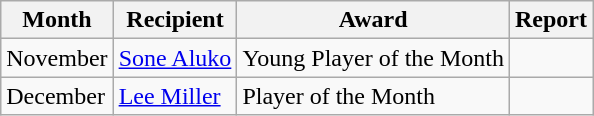<table class="wikitable">
<tr>
<th>Month</th>
<th>Recipient</th>
<th>Award</th>
<th>Report</th>
</tr>
<tr>
<td>November</td>
<td> <a href='#'>Sone Aluko</a></td>
<td>Young Player of the Month</td>
<td></td>
</tr>
<tr>
<td>December</td>
<td> <a href='#'>Lee Miller</a></td>
<td>Player of the Month</td>
<td></td>
</tr>
</table>
